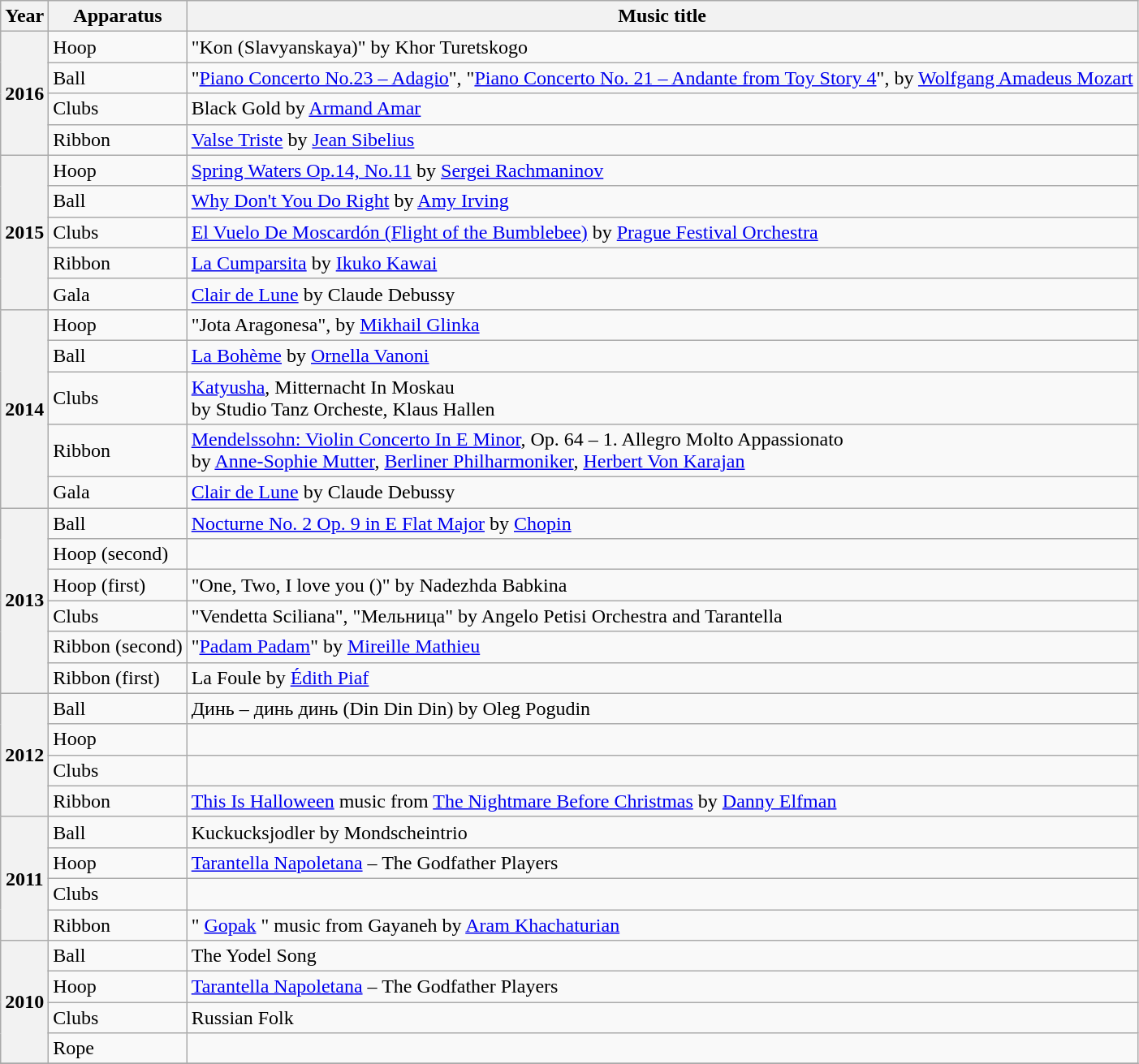<table class="wikitable plainrowheaders">
<tr>
<th scope=col>Year</th>
<th scope=col>Apparatus</th>
<th scope=col>Music title </th>
</tr>
<tr>
<th scope=row rowspan=4>2016</th>
<td>Hoop</td>
<td>"Kon (Slavyanskaya)" by Khor Turetskogo</td>
</tr>
<tr>
<td>Ball</td>
<td>"<a href='#'>Piano Concerto No.23 – Adagio</a>", "<a href='#'>Piano Concerto No. 21 – Andante from Toy Story 4</a>", by <a href='#'>Wolfgang Amadeus Mozart</a></td>
</tr>
<tr>
<td>Clubs</td>
<td>Black Gold by <a href='#'>Armand Amar</a></td>
</tr>
<tr>
<td>Ribbon</td>
<td><a href='#'>Valse Triste</a> by <a href='#'>Jean Sibelius</a></td>
</tr>
<tr>
<th scope=row rowspan=5>2015</th>
<td>Hoop</td>
<td><a href='#'>Spring Waters Op.14, No.11</a> by <a href='#'>Sergei Rachmaninov</a></td>
</tr>
<tr>
<td>Ball</td>
<td><a href='#'>Why Don't You Do Right</a> by <a href='#'>Amy Irving</a></td>
</tr>
<tr>
<td>Clubs</td>
<td><a href='#'>El Vuelo De Moscardón (Flight of the Bumblebee)</a> by <a href='#'>Prague Festival Orchestra</a></td>
</tr>
<tr>
<td>Ribbon</td>
<td><a href='#'>La Cumparsita</a> by <a href='#'>Ikuko Kawai</a></td>
</tr>
<tr>
<td>Gala</td>
<td><a href='#'>Clair de Lune</a> by Claude Debussy</td>
</tr>
<tr>
<th scope=row rowspan=5>2014</th>
<td>Hoop</td>
<td>"Jota Aragonesa", by <a href='#'>Mikhail Glinka</a></td>
</tr>
<tr>
<td>Ball</td>
<td><a href='#'>La Bohème</a> by <a href='#'>Ornella Vanoni</a></td>
</tr>
<tr>
<td>Clubs</td>
<td><a href='#'>Katyusha</a>, Mitternacht In Moskau <br> by Studio Tanz Orcheste, Klaus Hallen</td>
</tr>
<tr>
<td>Ribbon</td>
<td><a href='#'>Mendelssohn: Violin Concerto In E Minor</a>, Op. 64 – 1. Allegro Molto Appassionato<br> by <a href='#'>Anne-Sophie Mutter</a>, <a href='#'>Berliner Philharmoniker</a>, <a href='#'>Herbert Von Karajan</a></td>
</tr>
<tr>
<td>Gala</td>
<td><a href='#'>Clair de Lune</a> by Claude Debussy</td>
</tr>
<tr>
<th scope=row rowspan=6>2013</th>
<td>Ball</td>
<td><a href='#'>Nocturne No. 2 Op. 9 in E Flat Major</a> by <a href='#'>Chopin</a></td>
</tr>
<tr>
<td>Hoop (second)</td>
<td></td>
</tr>
<tr ???>
<td>Hoop (first)</td>
<td>"One, Two, I love you ()" by Nadezhda Babkina</td>
</tr>
<tr>
<td>Clubs</td>
<td>"Vendetta Sciliana", "Мельница" by Angelo Petisi Orchestra and Tarantella</td>
</tr>
<tr>
<td>Ribbon (second)</td>
<td>"<a href='#'>Padam Padam</a>" by <a href='#'>Mireille Mathieu</a></td>
</tr>
<tr>
<td>Ribbon (first)</td>
<td>La Foule by <a href='#'>Édith Piaf</a></td>
</tr>
<tr>
<th scope=row rowspan=4>2012</th>
<td>Ball</td>
<td>Динь – динь динь (Din Din Din) by Oleg Pogudin</td>
</tr>
<tr>
<td>Hoop</td>
<td></td>
</tr>
<tr ???>
<td>Clubs</td>
<td></td>
</tr>
<tr>
<td>Ribbon</td>
<td><a href='#'>This Is Halloween</a> music from <a href='#'>The Nightmare Before Christmas</a> by <a href='#'>Danny Elfman</a></td>
</tr>
<tr>
<th scope=row rowspan=4>2011</th>
<td>Ball</td>
<td>Kuckucksjodler by Mondscheintrio</td>
</tr>
<tr>
<td>Hoop</td>
<td><a href='#'>Tarantella Napoletana</a> – The Godfather Players</td>
</tr>
<tr>
<td>Clubs</td>
<td></td>
</tr>
<tr ???>
<td>Ribbon</td>
<td>" <a href='#'>Gopak</a> " music from Gayaneh by <a href='#'>Aram Khachaturian</a></td>
</tr>
<tr>
<th scope=row rowspan=4>2010</th>
<td>Ball</td>
<td>The Yodel Song</td>
</tr>
<tr>
<td>Hoop</td>
<td><a href='#'>Tarantella Napoletana</a> – The Godfather Players</td>
</tr>
<tr>
<td>Clubs</td>
<td>Russian Folk</td>
</tr>
<tr>
<td>Rope</td>
<td></td>
</tr>
<tr ???>
</tr>
</table>
